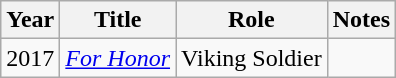<table class="wikitable sortable">
<tr>
<th>Year</th>
<th>Title</th>
<th>Role</th>
<th>Notes</th>
</tr>
<tr>
<td>2017</td>
<td><em><a href='#'>For Honor</a></em></td>
<td>Viking Soldier</td>
<td></td>
</tr>
</table>
